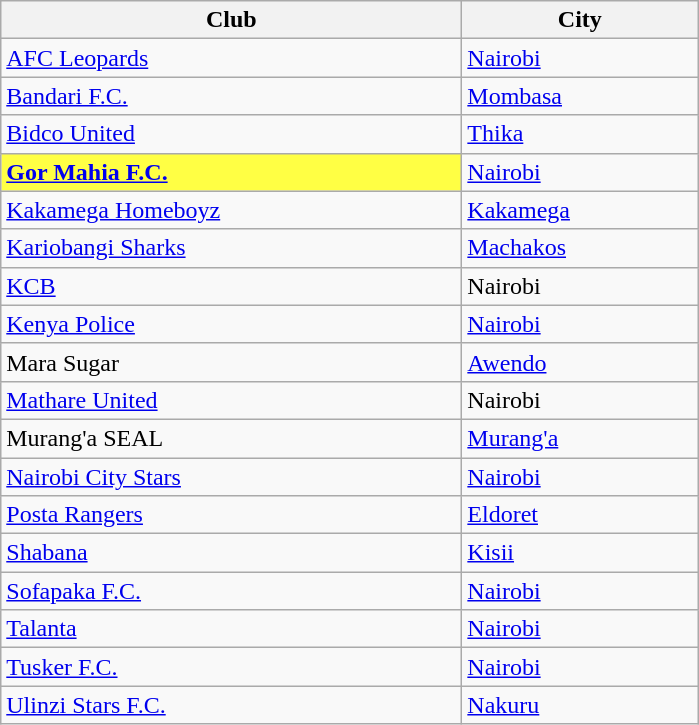<table class="wikitable sortable">
<tr>
<th width="300px">Club</th>
<th width="150px">City</th>
</tr>
<tr>
<td><a href='#'>AFC Leopards</a></td>
<td><a href='#'>Nairobi</a></td>
</tr>
<tr>
<td><a href='#'>Bandari F.C.</a></td>
<td><a href='#'>Mombasa</a></td>
</tr>
<tr>
<td><a href='#'>Bidco United</a></td>
<td><a href='#'>Thika</a></td>
</tr>
<tr>
<td bgcolor=#ffff44><strong><a href='#'>Gor Mahia F.C.</a></strong></td>
<td><a href='#'>Nairobi</a></td>
</tr>
<tr>
<td><a href='#'>Kakamega Homeboyz</a></td>
<td><a href='#'>Kakamega</a></td>
</tr>
<tr>
<td><a href='#'>Kariobangi Sharks</a></td>
<td><a href='#'>Machakos</a></td>
</tr>
<tr>
<td><a href='#'>KCB</a></td>
<td>Nairobi</td>
</tr>
<tr>
<td><a href='#'>Kenya Police</a></td>
<td><a href='#'>Nairobi</a></td>
</tr>
<tr>
<td>Mara Sugar</td>
<td><a href='#'>Awendo</a></td>
</tr>
<tr>
<td><a href='#'>Mathare United</a></td>
<td>Nairobi</td>
</tr>
<tr>
<td>Murang'a SEAL</td>
<td><a href='#'>Murang'a</a></td>
</tr>
<tr>
<td><a href='#'>Nairobi City Stars</a></td>
<td><a href='#'>Nairobi</a></td>
</tr>
<tr>
<td><a href='#'>Posta Rangers</a></td>
<td><a href='#'>Eldoret</a></td>
</tr>
<tr>
<td><a href='#'>Shabana</a></td>
<td><a href='#'>Kisii</a></td>
</tr>
<tr>
<td><a href='#'>Sofapaka F.C.</a></td>
<td><a href='#'>Nairobi</a></td>
</tr>
<tr>
<td><a href='#'>Talanta</a></td>
<td><a href='#'>Nairobi</a></td>
</tr>
<tr>
<td><a href='#'>Tusker F.C.</a></td>
<td><a href='#'>Nairobi</a></td>
</tr>
<tr>
<td><a href='#'>Ulinzi Stars F.C.</a></td>
<td><a href='#'>Nakuru</a></td>
</tr>
</table>
